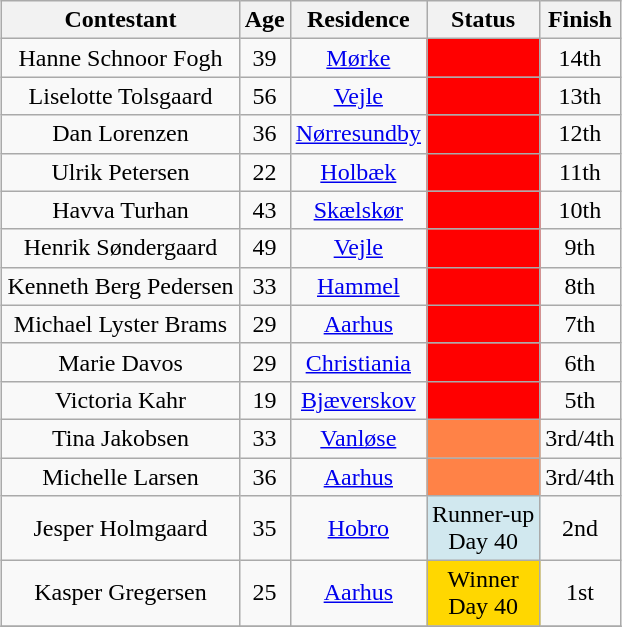<table class="wikitable sortable" style="margin:auto; text-align:center">
<tr>
<th>Contestant</th>
<th>Age</th>
<th>Residence</th>
<th>Status</th>
<th>Finish</th>
</tr>
<tr>
<td>Hanne Schnoor Fogh</td>
<td>39</td>
<td><a href='#'>Mørke</a></td>
<td style="background:#ff0000;"></td>
<td>14th</td>
</tr>
<tr>
<td>Liselotte Tolsgaard</td>
<td>56</td>
<td><a href='#'>Vejle</a></td>
<td style="background:#ff0000;"></td>
<td>13th</td>
</tr>
<tr>
<td>Dan Lorenzen</td>
<td>36</td>
<td><a href='#'>Nørresundby</a></td>
<td style="background:#ff0000;"></td>
<td>12th</td>
</tr>
<tr>
<td>Ulrik Petersen</td>
<td>22</td>
<td><a href='#'>Holbæk</a></td>
<td style="background:#ff0000;"></td>
<td>11th</td>
</tr>
<tr>
<td>Havva Turhan</td>
<td>43</td>
<td><a href='#'>Skælskør</a></td>
<td style="background:#ff0000;"></td>
<td>10th</td>
</tr>
<tr>
<td>Henrik Søndergaard</td>
<td>49</td>
<td><a href='#'>Vejle</a></td>
<td style="background:#ff0000;"></td>
<td>9th</td>
</tr>
<tr>
<td>Kenneth Berg Pedersen</td>
<td>33</td>
<td><a href='#'>Hammel</a></td>
<td style="background:#ff0000;"></td>
<td>8th</td>
</tr>
<tr>
<td>Michael Lyster Brams</td>
<td>29</td>
<td><a href='#'>Aarhus</a></td>
<td style="background:#ff0000;"></td>
<td>7th</td>
</tr>
<tr>
<td>Marie Davos</td>
<td>29</td>
<td><a href='#'>Christiania</a></td>
<td style="background:#ff0000;"></td>
<td>6th</td>
</tr>
<tr>
<td>Victoria Kahr</td>
<td>19</td>
<td><a href='#'>Bjæverskov</a></td>
<td style="background:#ff0000;"></td>
<td>5th</td>
</tr>
<tr>
<td>Tina Jakobsen</td>
<td>33</td>
<td><a href='#'>Vanløse</a></td>
<td style="background:#FF8247;"></td>
<td>3rd/4th</td>
</tr>
<tr>
<td>Michelle Larsen</td>
<td>36</td>
<td><a href='#'>Aarhus</a></td>
<td style="background:#FF8247;"></td>
<td>3rd/4th</td>
</tr>
<tr>
<td>Jesper Holmgaard</td>
<td>35</td>
<td><a href='#'>Hobro</a></td>
<td style="background:#D1E8EF;">Runner-up<br>Day 40</td>
<td>2nd</td>
</tr>
<tr>
<td>Kasper Gregersen</td>
<td>25</td>
<td><a href='#'>Aarhus</a></td>
<td style="background:gold;">Winner<br>Day 40</td>
<td>1st</td>
</tr>
<tr>
</tr>
</table>
